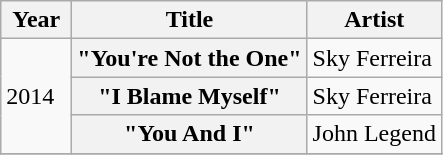<table class="wikitable plainrowheaders" style="text-align:left;">
<tr>
<th scope="col" rowspan="1" style="width:2.5em;">Year</th>
<th scope="col" rowspan="1">Title</th>
<th scope="col" rowspan="1">Artist</th>
</tr>
<tr>
<td rowspan="3">2014</td>
<th scope="row">"You're Not the One"</th>
<td>Sky Ferreira</td>
</tr>
<tr>
<th scope="row">"I Blame Myself"</th>
<td>Sky Ferreira</td>
</tr>
<tr>
<th scope="row">"You And I"</th>
<td>John Legend</td>
</tr>
<tr>
</tr>
</table>
